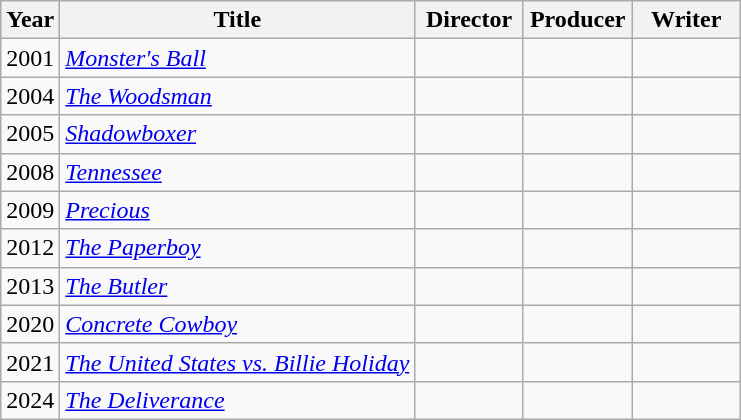<table class="wikitable">
<tr>
<th>Year</th>
<th>Title</th>
<th width=65>Director</th>
<th width=65>Producer</th>
<th width=65>Writer</th>
</tr>
<tr>
<td>2001</td>
<td><em><a href='#'>Monster's Ball</a></em></td>
<td></td>
<td></td>
<td></td>
</tr>
<tr>
<td>2004</td>
<td><em><a href='#'>The Woodsman</a></em></td>
<td></td>
<td></td>
<td></td>
</tr>
<tr>
<td>2005</td>
<td><em><a href='#'>Shadowboxer</a></em></td>
<td></td>
<td></td>
<td></td>
</tr>
<tr>
<td>2008</td>
<td><em><a href='#'>Tennessee</a></em></td>
<td></td>
<td></td>
<td></td>
</tr>
<tr>
<td>2009</td>
<td><em><a href='#'>Precious</a></em></td>
<td></td>
<td></td>
<td></td>
</tr>
<tr>
<td>2012</td>
<td><em><a href='#'>The Paperboy</a></em></td>
<td></td>
<td></td>
<td></td>
</tr>
<tr>
<td>2013</td>
<td><em><a href='#'>The Butler</a></em></td>
<td></td>
<td></td>
<td></td>
</tr>
<tr>
<td>2020</td>
<td><em><a href='#'>Concrete Cowboy</a></em></td>
<td></td>
<td></td>
<td></td>
</tr>
<tr>
<td>2021</td>
<td><em><a href='#'>The United States vs. Billie Holiday</a></em></td>
<td></td>
<td></td>
<td></td>
</tr>
<tr>
<td>2024</td>
<td><em><a href='#'>The Deliverance</a></em></td>
<td></td>
<td></td>
<td></td>
</tr>
</table>
